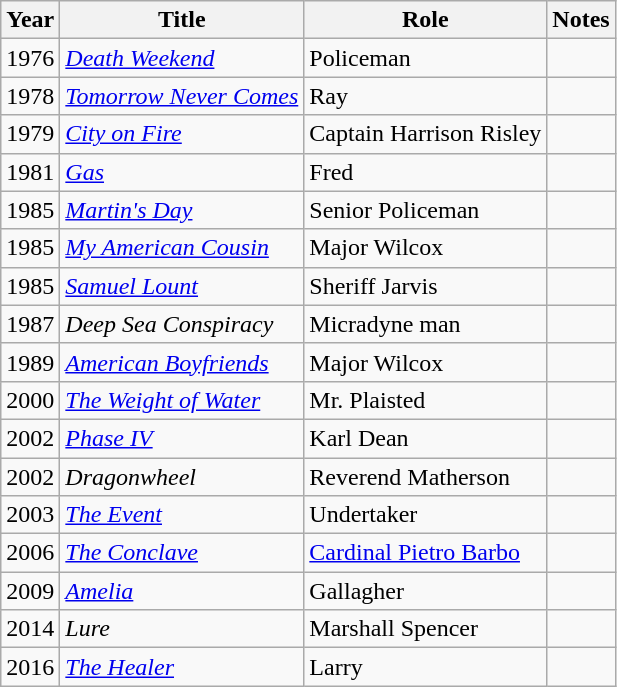<table class="wikitable sortable">
<tr>
<th>Year</th>
<th>Title</th>
<th>Role</th>
<th class="unsortable">Notes</th>
</tr>
<tr>
<td>1976</td>
<td><em><a href='#'>Death Weekend</a></em></td>
<td>Policeman</td>
<td></td>
</tr>
<tr>
<td>1978</td>
<td><em><a href='#'>Tomorrow Never Comes</a></em></td>
<td>Ray</td>
<td></td>
</tr>
<tr>
<td>1979</td>
<td><a href='#'><em>City on Fire</em></a></td>
<td>Captain Harrison Risley</td>
<td></td>
</tr>
<tr>
<td>1981</td>
<td><a href='#'><em>Gas</em></a></td>
<td>Fred</td>
<td></td>
</tr>
<tr>
<td>1985</td>
<td><em><a href='#'>Martin's Day</a></em></td>
<td>Senior Policeman</td>
<td></td>
</tr>
<tr>
<td>1985</td>
<td><em><a href='#'>My American Cousin</a></em></td>
<td>Major Wilcox</td>
<td></td>
</tr>
<tr>
<td>1985</td>
<td><a href='#'><em>Samuel Lount</em></a></td>
<td>Sheriff Jarvis</td>
<td></td>
</tr>
<tr>
<td>1987</td>
<td><em>Deep Sea Conspiracy</em></td>
<td>Micradyne man</td>
<td></td>
</tr>
<tr>
<td>1989</td>
<td><em><a href='#'>American Boyfriends</a></em></td>
<td>Major Wilcox</td>
<td></td>
</tr>
<tr>
<td>2000</td>
<td data-sort-value="Weight of Water, The"><a href='#'><em>The Weight of Water</em></a></td>
<td>Mr. Plaisted</td>
<td></td>
</tr>
<tr>
<td>2002</td>
<td><a href='#'><em>Phase IV</em></a></td>
<td>Karl Dean</td>
<td></td>
</tr>
<tr>
<td>2002</td>
<td><em>Dragonwheel</em></td>
<td>Reverend Matherson</td>
<td></td>
</tr>
<tr>
<td>2003</td>
<td data-sort-value="Event, The"><a href='#'><em>The Event</em></a></td>
<td>Undertaker</td>
<td></td>
</tr>
<tr>
<td>2006</td>
<td data-sort-value="Conclave, The"><em><a href='#'>The Conclave</a></em></td>
<td><a href='#'>Cardinal Pietro Barbo</a></td>
<td></td>
</tr>
<tr>
<td>2009</td>
<td><a href='#'><em>Amelia</em></a></td>
<td>Gallagher</td>
<td></td>
</tr>
<tr>
<td>2014</td>
<td><em>Lure</em></td>
<td>Marshall Spencer</td>
<td></td>
</tr>
<tr>
<td>2016</td>
<td data-sort-value="Healer, The"><a href='#'><em>The Healer</em></a></td>
<td>Larry</td>
<td></td>
</tr>
</table>
